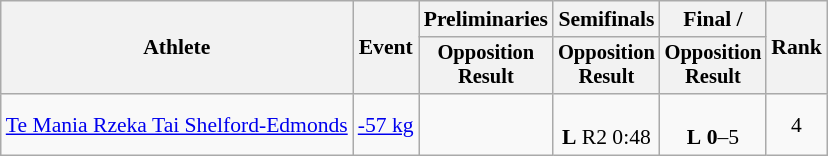<table class="wikitable" style="font-size:90%;">
<tr>
<th rowspan=2>Athlete</th>
<th rowspan=2>Event</th>
<th>Preliminaries</th>
<th>Semifinals</th>
<th>Final / </th>
<th rowspan=2>Rank</th>
</tr>
<tr style="font-size:95%">
<th>Opposition<br>Result</th>
<th>Opposition<br>Result</th>
<th>Opposition<br>Result</th>
</tr>
<tr align=center>
<td align=left><a href='#'>Te Mania Rzeka Tai Shelford-Edmonds</a></td>
<td align=left><a href='#'>-57 kg</a></td>
<td></td>
<td><br><strong>L</strong> <strong></strong> R2 0:48</td>
<td><br><strong>L</strong> <strong>0</strong>–5</td>
<td>4</td>
</tr>
</table>
